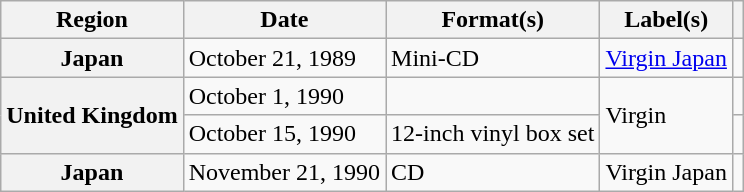<table class="wikitable plainrowheaders">
<tr>
<th scope="col">Region</th>
<th scope="col">Date</th>
<th scope="col">Format(s)</th>
<th scope="col">Label(s)</th>
<th scope="col"></th>
</tr>
<tr>
<th scope="row">Japan</th>
<td>October 21, 1989</td>
<td>Mini-CD</td>
<td><a href='#'>Virgin Japan</a></td>
<td align="center"></td>
</tr>
<tr>
<th scope="row" rowspan="2">United Kingdom</th>
<td>October 1, 1990</td>
<td></td>
<td rowspan="2">Virgin</td>
<td align="center"></td>
</tr>
<tr>
<td>October 15, 1990</td>
<td>12-inch vinyl box set</td>
<td align="center"></td>
</tr>
<tr>
<th scope="row">Japan</th>
<td>November 21, 1990</td>
<td>CD</td>
<td>Virgin Japan</td>
<td align="center"></td>
</tr>
</table>
